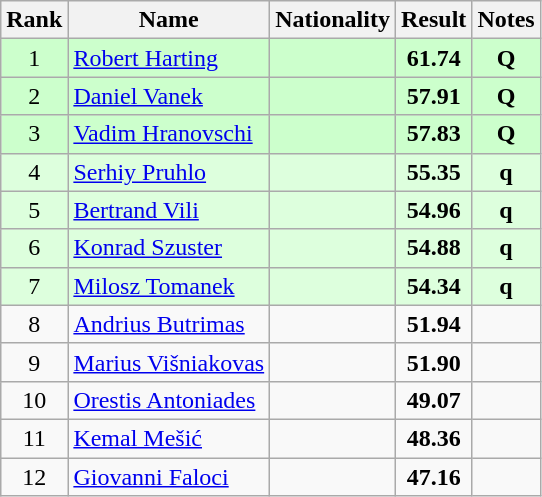<table class="wikitable sortable" style="text-align:center">
<tr>
<th>Rank</th>
<th>Name</th>
<th>Nationality</th>
<th>Result</th>
<th>Notes</th>
</tr>
<tr bgcolor=ccffcc>
<td>1</td>
<td align=left><a href='#'>Robert Harting</a></td>
<td align=left></td>
<td><strong>61.74</strong></td>
<td><strong>Q</strong></td>
</tr>
<tr bgcolor=ccffcc>
<td>2</td>
<td align=left><a href='#'>Daniel Vanek</a></td>
<td align=left></td>
<td><strong>57.91</strong></td>
<td><strong>Q</strong></td>
</tr>
<tr bgcolor=ccffcc>
<td>3</td>
<td align=left><a href='#'>Vadim Hranovschi</a></td>
<td align=left></td>
<td><strong>57.83</strong></td>
<td><strong>Q</strong></td>
</tr>
<tr bgcolor=ddffdd>
<td>4</td>
<td align=left><a href='#'>Serhiy Pruhlo</a></td>
<td align=left></td>
<td><strong>55.35</strong></td>
<td><strong>q</strong></td>
</tr>
<tr bgcolor=ddffdd>
<td>5</td>
<td align=left><a href='#'>Bertrand Vili</a></td>
<td align=left></td>
<td><strong>54.96</strong></td>
<td><strong>q</strong></td>
</tr>
<tr bgcolor=ddffdd>
<td>6</td>
<td align=left><a href='#'>Konrad Szuster</a></td>
<td align=left></td>
<td><strong>54.88</strong></td>
<td><strong>q</strong></td>
</tr>
<tr bgcolor=ddffdd>
<td>7</td>
<td align=left><a href='#'>Milosz Tomanek</a></td>
<td align=left></td>
<td><strong>54.34</strong></td>
<td><strong>q</strong></td>
</tr>
<tr>
<td>8</td>
<td align=left><a href='#'>Andrius Butrimas</a></td>
<td align=left></td>
<td><strong>51.94</strong></td>
<td></td>
</tr>
<tr>
<td>9</td>
<td align=left><a href='#'>Marius Višniakovas</a></td>
<td align=left></td>
<td><strong>51.90</strong></td>
<td></td>
</tr>
<tr>
<td>10</td>
<td align=left><a href='#'>Orestis Antoniades</a></td>
<td align=left></td>
<td><strong>49.07</strong></td>
<td></td>
</tr>
<tr>
<td>11</td>
<td align=left><a href='#'>Kemal Mešić</a></td>
<td align=left></td>
<td><strong>48.36</strong></td>
<td></td>
</tr>
<tr>
<td>12</td>
<td align=left><a href='#'>Giovanni Faloci</a></td>
<td align=left></td>
<td><strong>47.16</strong></td>
<td></td>
</tr>
</table>
